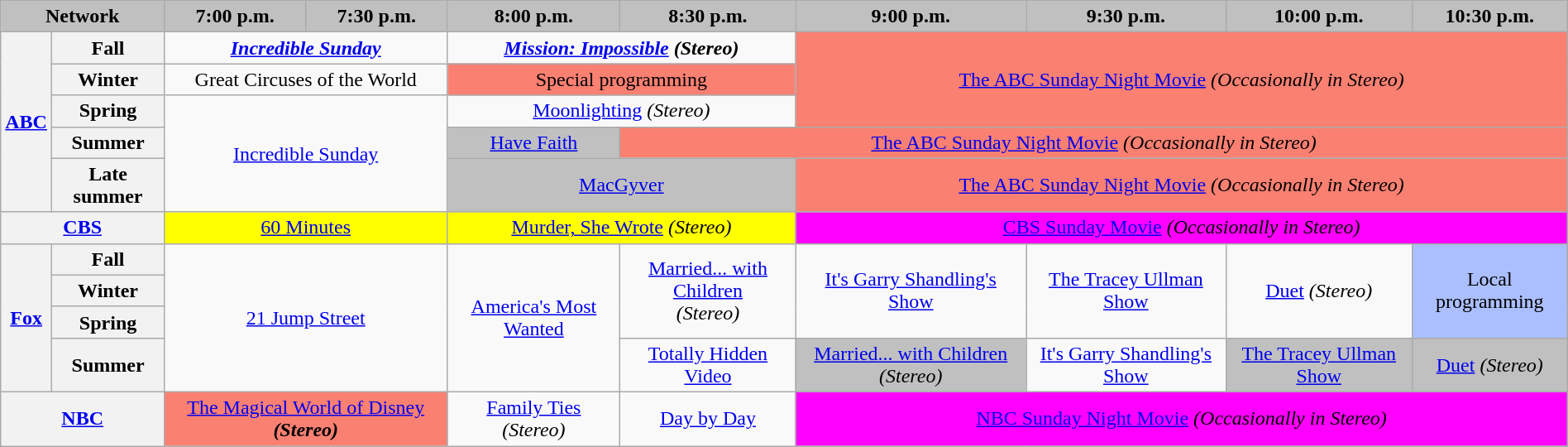<table class="wikitable" style="width:100%;margin-right:0;text-align:center;">
<tr>
<th colspan="2" style="background-color:#C0C0C0;text-align:center">Network</th>
<th style="background-color:#C0C0C0;text-align:center">7:00 p.m.</th>
<th style="background-color:#C0C0C0;text-align:center">7:30 p.m.</th>
<th style="background-color:#C0C0C0;text-align:center">8:00 p.m.</th>
<th style="background-color:#C0C0C0;text-align:center">8:30 p.m.</th>
<th style="background-color:#C0C0C0;text-align:center">9:00 p.m.</th>
<th style="background-color:#C0C0C0;text-align:center">9:30 p.m.</th>
<th style="background-color:#C0C0C0;text-align:center">10:00 p.m.</th>
<th style="background-color:#C0C0C0;text-align:center">10:30 p.m.</th>
</tr>
<tr>
<th rowspan="5"><a href='#'>ABC</a></th>
<th>Fall</th>
<td colspan="2"><strong><em><a href='#'>Incredible Sunday</a></em></strong></td>
<td colspan="2"><strong><em><a href='#'>Mission: Impossible</a><strong> <em>(Stereo)</td>
<td rowspan="3" colspan="4" style="background:#FA8072;"></em><a href='#'>The ABC Sunday Night Movie</a><em> (Occasionally in Stereo)</td>
</tr>
<tr>
<th>Winter</th>
<td colspan="2"></em></strong>Great Circuses of the World<strong><em></td>
<td colspan="2" style="background:#FA8072;">Special programming</td>
</tr>
<tr>
<th>Spring</th>
<td rowspan="3" colspan="2"></em></strong><a href='#'>Incredible Sunday</a><strong><em></td>
<td colspan="2"></em><a href='#'>Moonlighting</a><em> (Stereo)</td>
</tr>
<tr>
<th>Summer</th>
<td style="background:#C0C0C0;"></em></strong><a href='#'>Have Faith</a><strong><em> </td>
<td colspan="5" style="background:#FA8072;"></em><a href='#'>The ABC Sunday Night Movie</a><em> (Occasionally in Stereo)</td>
</tr>
<tr>
<th>Late summer</th>
<td colspan="2" style="background:#C0C0C0;"></em><a href='#'>MacGyver</a><em> </td>
<td colspan="4" style="background:#FA8072;"></em><a href='#'>The ABC Sunday Night Movie</a><em> (Occasionally in Stereo)</td>
</tr>
<tr>
<th colspan="2"><a href='#'>CBS</a></th>
<td style="background:#FFFF00;" colspan="2"></em><a href='#'>60 Minutes</a><em> </td>
<td style="background:#FFFF00;" colspan="2"></em><a href='#'>Murder, She Wrote</a><em> (Stereo) </td>
<td style="background:#FF00FF;" colspan="4"></em><a href='#'>CBS Sunday Movie</a><em> (Occasionally in Stereo) </td>
</tr>
<tr>
<th rowspan="4"><a href='#'>Fox</a></th>
<th>Fall</th>
<td colspan="2" rowspan="4"></em><a href='#'>21 Jump Street</a><em></td>
<td rowspan="4"></em><a href='#'>America's Most Wanted</a><em></td>
<td rowspan="3"></em><a href='#'>Married... with Children</a><em><br>(Stereo)</td>
<td rowspan="3"></em><a href='#'>It's Garry Shandling's Show</a><em></td>
<td rowspan="3"></em><a href='#'>The Tracey Ullman Show</a><em></td>
<td rowspan="3"></em><a href='#'>Duet</a><em> (Stereo)</td>
<td rowspan="3" style="background:#abbfff;">Local programming</td>
</tr>
<tr>
<th>Winter</th>
</tr>
<tr>
<th>Spring</th>
</tr>
<tr>
<th>Summer</th>
<td></em></strong><a href='#'>Totally Hidden Video</a><strong><em></td>
<td style="background:#C0C0C0;"></em><a href='#'>Married... with Children</a><em> (Stereo) </td>
<td></em><a href='#'>It's Garry Shandling's Show</a><em></td>
<td style="background:#C0C0C0;"></em><a href='#'>The Tracey Ullman Show</a><em> </td>
<td style="background:#C0C0C0;"></em><a href='#'>Duet</a><em> (Stereo) </td>
</tr>
<tr>
<th colspan="2"><a href='#'>NBC</a></th>
<td colspan="2" style="background:#FA8072;"></em></strong><a href='#'>The Magical World of Disney</a><strong><em> (Stereo)</td>
<td></em><a href='#'>Family Ties</a><em><br>(Stereo)</td>
<td></em><a href='#'>Day by Day</a><em></td>
<td style="background:#FF00FF;" colspan="4"></em><a href='#'>NBC Sunday Night Movie</a><em> (Occasionally in Stereo) </td>
</tr>
</table>
